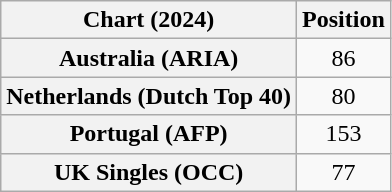<table class="wikitable sortable plainrowheaders" style="text-align:center">
<tr>
<th scope="col">Chart (2024)</th>
<th scope="col">Position</th>
</tr>
<tr>
<th scope="row">Australia (ARIA)</th>
<td>86</td>
</tr>
<tr>
<th scope="row">Netherlands (Dutch Top 40)</th>
<td>80</td>
</tr>
<tr>
<th scope="row">Portugal (AFP)</th>
<td>153</td>
</tr>
<tr>
<th scope="row">UK Singles (OCC)</th>
<td>77</td>
</tr>
</table>
